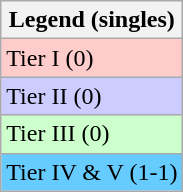<table class="wikitable">
<tr>
<th>Legend (singles)</th>
</tr>
<tr>
<td bgcolor=#ffcccc>Tier I (0)</td>
</tr>
<tr>
<td bgcolor=#ccccff>Tier II (0)</td>
</tr>
<tr>
<td bgcolor=#CCFFCC>Tier III (0)</td>
</tr>
<tr>
<td bgcolor=#66CCFF>Tier IV & V (1-1)</td>
</tr>
</table>
